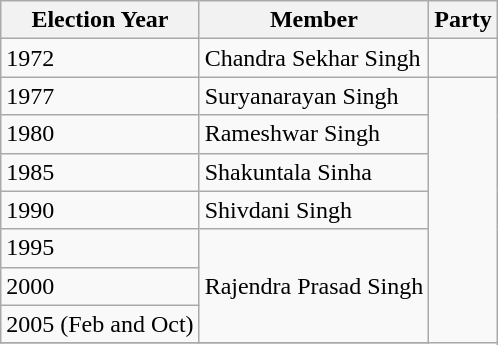<table class="wikitable">
<tr>
<th>Election Year</th>
<th>Member</th>
<th colspan="2">Party</th>
</tr>
<tr>
<td>1972</td>
<td>Chandra Sekhar Singh</td>
<td></td>
</tr>
<tr>
<td>1977</td>
<td>Suryanarayan Singh</td>
</tr>
<tr>
<td>1980</td>
<td>Rameshwar Singh</td>
</tr>
<tr>
<td>1985</td>
<td>Shakuntala Sinha</td>
</tr>
<tr>
<td>1990</td>
<td>Shivdani Singh</td>
</tr>
<tr>
<td>1995</td>
<td rowspan="3">Rajendra Prasad Singh</td>
</tr>
<tr>
<td>2000</td>
</tr>
<tr>
<td>2005 (Feb and Oct)</td>
</tr>
<tr>
</tr>
</table>
